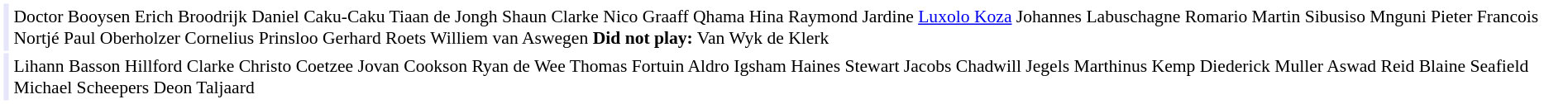<table cellpadding="2" style="border: 1px solid white; font-size:90%;">
<tr>
<td colspan="2" align="right" bgcolor="lavender"></td>
<td align="left">Doctor Booysen Erich Broodrijk Daniel Caku-Caku Tiaan de Jongh Shaun Clarke Nico Graaff Qhama Hina Raymond Jardine <a href='#'>Luxolo Koza</a> Johannes Labuschagne Romario Martin Sibusiso Mnguni Pieter Francois Nortjé Paul Oberholzer Cornelius Prinsloo Gerhard Roets Williem van Aswegen <strong>Did not play:</strong> Van Wyk de Klerk</td>
</tr>
<tr>
<td colspan="2" align="right" bgcolor="lavender"></td>
<td align="left">Lihann Basson Hillford Clarke Christo Coetzee Jovan Cookson Ryan de Wee Thomas Fortuin Aldro Igsham Haines Stewart Jacobs Chadwill Jegels Marthinus Kemp Diederick Muller Aswad Reid Blaine Seafield Michael Scheepers Deon Taljaard</td>
</tr>
</table>
